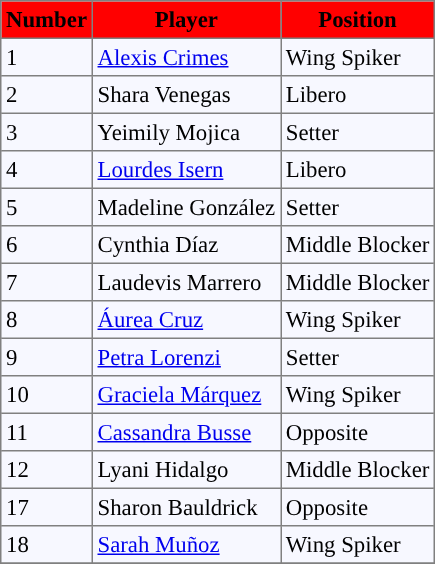<table bgcolor="#f7f8ff" cellpadding="3" cellspacing="0" border="1" style="font-size: 95%; border: gray solid 1px; border-collapse: collapse;">
<tr bgcolor="#ff0000">
<td align=center><strong>Number</strong></td>
<td align=center><strong>Player</strong></td>
<td align=center><strong>Position</strong></td>
</tr>
<tr align="left">
<td>1</td>
<td> <a href='#'>Alexis Crimes</a></td>
<td>Wing Spiker</td>
</tr>
<tr align=left>
<td>2</td>
<td> Shara Venegas</td>
<td>Libero</td>
</tr>
<tr align="left">
<td>3</td>
<td> Yeimily Mojica</td>
<td>Setter</td>
</tr>
<tr align="left">
<td>4</td>
<td> <a href='#'>Lourdes Isern</a></td>
<td>Libero</td>
</tr>
<tr align="left">
<td>5</td>
<td> Madeline González</td>
<td>Setter</td>
</tr>
<tr align="left">
<td>6</td>
<td> Cynthia Díaz</td>
<td>Middle Blocker</td>
</tr>
<tr align="left">
<td>7</td>
<td> Laudevis Marrero</td>
<td>Middle Blocker</td>
</tr>
<tr align="left">
<td>8</td>
<td> <a href='#'>Áurea Cruz</a></td>
<td>Wing Spiker</td>
</tr>
<tr align="left">
<td>9</td>
<td> <a href='#'>Petra Lorenzi</a></td>
<td>Setter</td>
</tr>
<tr align="left">
<td>10</td>
<td> <a href='#'>Graciela Márquez</a></td>
<td>Wing Spiker</td>
</tr>
<tr align="left">
<td>11</td>
<td> <a href='#'>Cassandra Busse</a></td>
<td>Opposite</td>
</tr>
<tr align="left">
<td>12</td>
<td> Lyani Hidalgo</td>
<td>Middle Blocker</td>
</tr>
<tr align="left">
<td>17</td>
<td> Sharon Bauldrick</td>
<td>Opposite</td>
</tr>
<tr align="left">
<td>18</td>
<td> <a href='#'>Sarah Muñoz</a></td>
<td>Wing Spiker</td>
</tr>
<tr align="left">
</tr>
</table>
